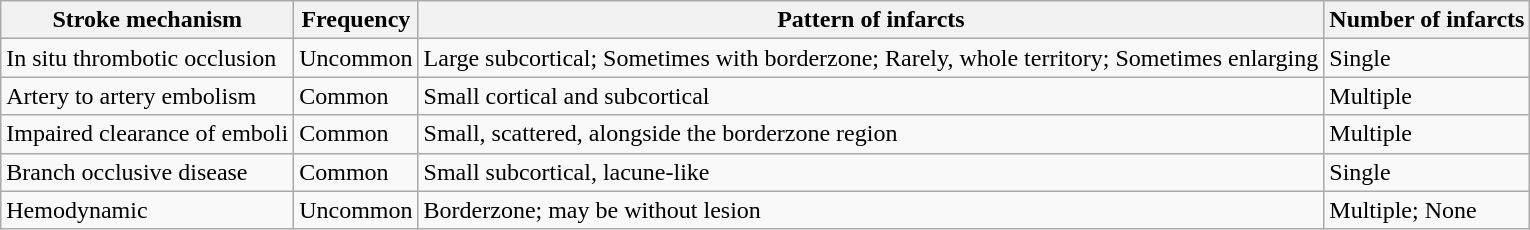<table class="wikitable">
<tr>
<th>Stroke mechanism</th>
<th>Frequency</th>
<th>Pattern of infarcts</th>
<th>Number of infarcts</th>
</tr>
<tr>
<td>In situ thrombotic occlusion</td>
<td>Uncommon</td>
<td>Large subcortical; Sometimes with borderzone; Rarely, whole territory; Sometimes enlarging</td>
<td>Single</td>
</tr>
<tr>
<td>Artery to artery embolism</td>
<td>Common</td>
<td>Small cortical and subcortical</td>
<td>Multiple</td>
</tr>
<tr>
<td>Impaired clearance of emboli</td>
<td>Common</td>
<td>Small, scattered, alongside the borderzone region</td>
<td>Multiple</td>
</tr>
<tr>
<td>Branch occlusive disease</td>
<td>Common</td>
<td>Small subcortical, lacune-like</td>
<td>Single</td>
</tr>
<tr>
<td>Hemodynamic</td>
<td>Uncommon</td>
<td>Borderzone; may be without lesion</td>
<td>Multiple; None</td>
</tr>
</table>
